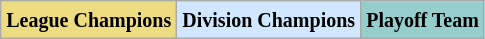<table class="wikitable" border="1">
<tr>
<td bgcolor="#EEDC82"><small><strong>League Champions</strong> </small></td>
<td bgcolor="#D0E7FF"><small><strong>Division Champions</strong> </small></td>
<td bgcolor="#96CDCD"><small><strong>Playoff Team</strong> </small></td>
</tr>
</table>
